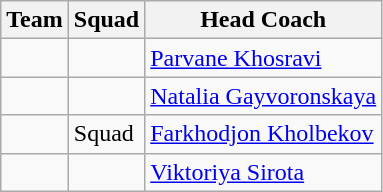<table class="wikitable" style="text-align:left">
<tr>
<th>Team</th>
<th>Squad</th>
<th>Head Coach</th>
</tr>
<tr>
<td></td>
<td></td>
<td> <a href='#'>Parvane Khosravi</a></td>
</tr>
<tr>
<td></td>
<td></td>
<td> <a href='#'>Natalia Gayvoronskaya</a></td>
</tr>
<tr>
<td></td>
<td>Squad</td>
<td> <a href='#'>Farkhodjon Kholbekov</a></td>
</tr>
<tr>
<td></td>
<td></td>
<td> <a href='#'>Viktoriya Sirota</a></td>
</tr>
</table>
